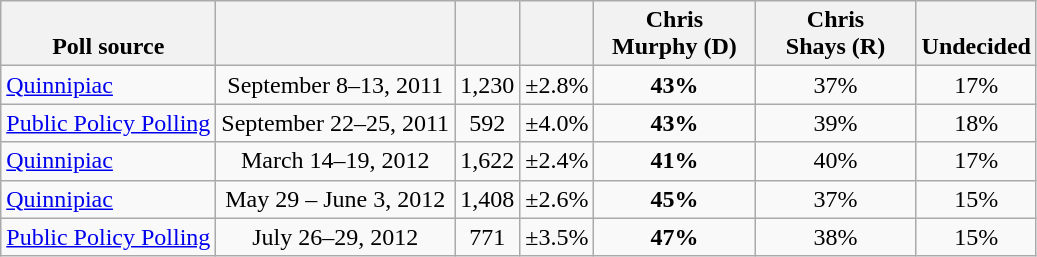<table class="wikitable" style="text-align:center">
<tr valign= bottom>
<th>Poll source</th>
<th></th>
<th></th>
<th></th>
<th style="width:100px;">Chris<br>Murphy (D)</th>
<th style="width:100px;">Chris<br>Shays (R)</th>
<th>Undecided</th>
</tr>
<tr>
<td align=left><a href='#'>Quinnipiac</a></td>
<td>September 8–13, 2011</td>
<td>1,230</td>
<td>±2.8%</td>
<td><strong>43%</strong></td>
<td>37%</td>
<td>17%</td>
</tr>
<tr>
<td align=left><a href='#'>Public Policy Polling</a></td>
<td>September 22–25, 2011</td>
<td>592</td>
<td>±4.0%</td>
<td><strong>43%</strong></td>
<td>39%</td>
<td>18%</td>
</tr>
<tr>
<td align=left><a href='#'>Quinnipiac</a></td>
<td>March 14–19, 2012</td>
<td>1,622</td>
<td>±2.4%</td>
<td><strong>41%</strong></td>
<td>40%</td>
<td>17%</td>
</tr>
<tr>
<td align=left><a href='#'>Quinnipiac</a></td>
<td>May 29 – June 3, 2012</td>
<td>1,408</td>
<td>±2.6%</td>
<td><strong>45%</strong></td>
<td>37%</td>
<td>15%</td>
</tr>
<tr>
<td align=left><a href='#'>Public Policy Polling</a></td>
<td>July 26–29, 2012</td>
<td>771</td>
<td>±3.5%</td>
<td><strong>47%</strong></td>
<td>38%</td>
<td>15%</td>
</tr>
</table>
